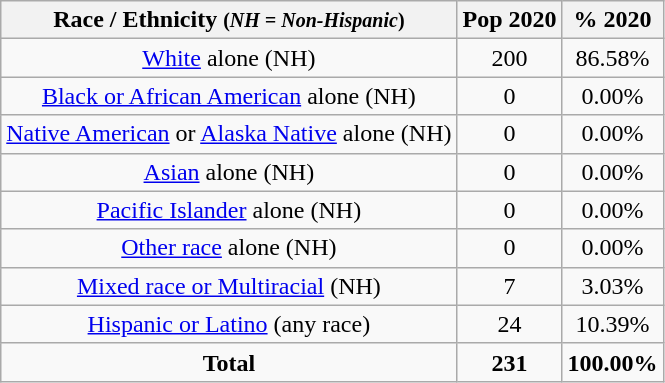<table class="wikitable" style="text-align:center;">
<tr>
<th>Race / Ethnicity <small>(<em>NH = Non-Hispanic</em>)</small></th>
<th>Pop 2020</th>
<th>% 2020</th>
</tr>
<tr>
<td><a href='#'>White</a> alone (NH)</td>
<td>200</td>
<td>86.58%</td>
</tr>
<tr>
<td><a href='#'>Black or African American</a> alone (NH)</td>
<td>0</td>
<td>0.00%</td>
</tr>
<tr>
<td><a href='#'>Native American</a> or <a href='#'>Alaska Native</a> alone (NH)</td>
<td>0</td>
<td>0.00%</td>
</tr>
<tr>
<td><a href='#'>Asian</a> alone (NH)</td>
<td>0</td>
<td>0.00%</td>
</tr>
<tr>
<td><a href='#'>Pacific Islander</a> alone (NH)</td>
<td>0</td>
<td>0.00%</td>
</tr>
<tr>
<td><a href='#'>Other race</a> alone (NH)</td>
<td>0</td>
<td>0.00%</td>
</tr>
<tr>
<td><a href='#'>Mixed race or Multiracial</a> (NH)</td>
<td>7</td>
<td>3.03%</td>
</tr>
<tr>
<td><a href='#'>Hispanic or Latino</a> (any race)</td>
<td>24</td>
<td>10.39%</td>
</tr>
<tr>
<td><strong>Total</strong></td>
<td><strong>231</strong></td>
<td><strong>100.00%</strong></td>
</tr>
</table>
